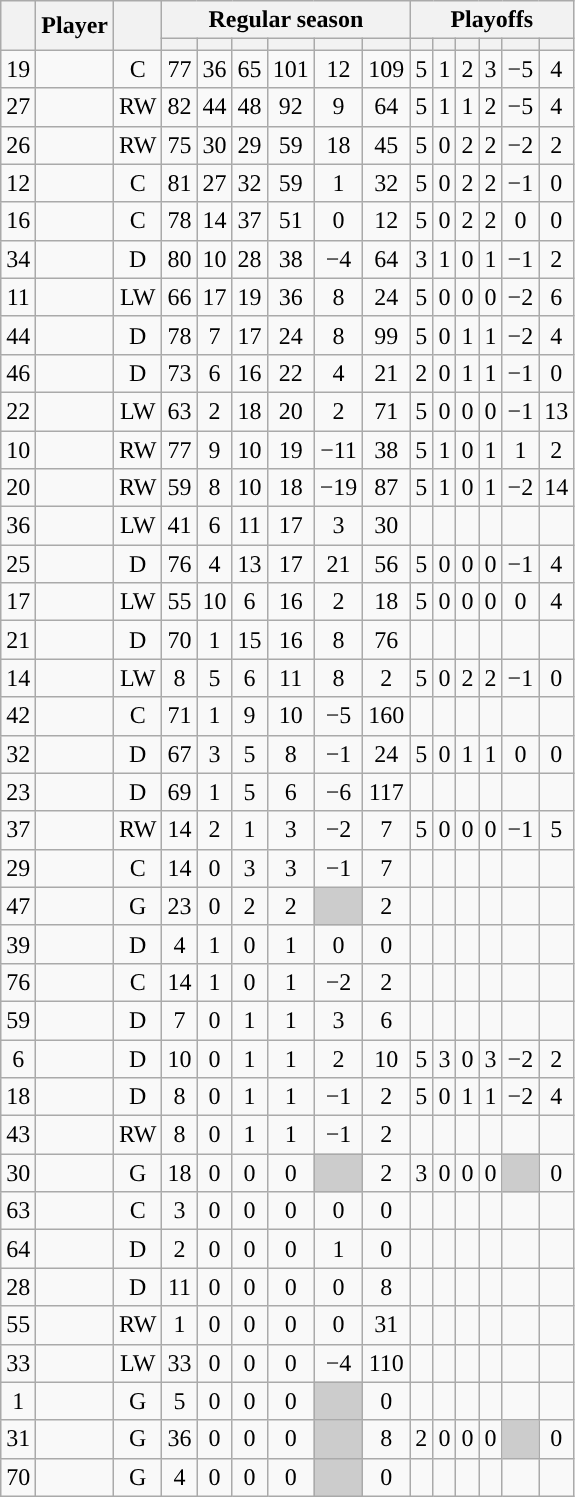<table class="wikitable sortable plainrowheaders" style="text-align:center;">
<tr>
<th scope="col" data-sort-type="number" rowspan="2"></th>
<th scope="col" rowspan="2">Player</th>
<th scope="col" rowspan="2"></th>
<th scope=colgroup colspan=6>Regular season</th>
<th scope=colgroup colspan=6>Playoffs</th>
</tr>
<tr>
<th scope="col" data-sort-type="number"></th>
<th scope="col" data-sort-type="number"></th>
<th scope="col" data-sort-type="number"></th>
<th scope="col" data-sort-type="number"></th>
<th scope="col" data-sort-type="number"></th>
<th scope="col" data-sort-type="number"></th>
<th scope="col" data-sort-type="number"></th>
<th scope="col" data-sort-type="number"></th>
<th scope="col" data-sort-type="number"></th>
<th scope="col" data-sort-type="number"></th>
<th scope="col" data-sort-type="number"></th>
<th scope="col" data-sort-type="number"></th>
</tr>
<tr>
<td scope="row">19</td>
<td align="left"></td>
<td>C</td>
<td>77</td>
<td>36</td>
<td>65</td>
<td>101</td>
<td>12</td>
<td>109</td>
<td>5</td>
<td>1</td>
<td>2</td>
<td>3</td>
<td>−5</td>
<td>4</td>
</tr>
<tr>
<td scope="row">27</td>
<td align="left"></td>
<td>RW</td>
<td>82</td>
<td>44</td>
<td>48</td>
<td>92</td>
<td>9</td>
<td>64</td>
<td>5</td>
<td>1</td>
<td>1</td>
<td>2</td>
<td>−5</td>
<td>4</td>
</tr>
<tr>
<td scope="row">26</td>
<td align="left"></td>
<td>RW</td>
<td>75</td>
<td>30</td>
<td>29</td>
<td>59</td>
<td>18</td>
<td>45</td>
<td>5</td>
<td>0</td>
<td>2</td>
<td>2</td>
<td>−2</td>
<td>2</td>
</tr>
<tr>
<td scope="row">12</td>
<td align="left"></td>
<td>C</td>
<td>81</td>
<td>27</td>
<td>32</td>
<td>59</td>
<td>1</td>
<td>32</td>
<td>5</td>
<td>0</td>
<td>2</td>
<td>2</td>
<td>−1</td>
<td>0</td>
</tr>
<tr>
<td scope="row">16</td>
<td align="left"></td>
<td>C</td>
<td>78</td>
<td>14</td>
<td>37</td>
<td>51</td>
<td>0</td>
<td>12</td>
<td>5</td>
<td>0</td>
<td>2</td>
<td>2</td>
<td>0</td>
<td>0</td>
</tr>
<tr>
<td scope="row">34</td>
<td align="left"></td>
<td>D</td>
<td>80</td>
<td>10</td>
<td>28</td>
<td>38</td>
<td>−4</td>
<td>64</td>
<td>3</td>
<td>1</td>
<td>0</td>
<td>1</td>
<td>−1</td>
<td>2</td>
</tr>
<tr>
<td scope="row">11</td>
<td align="left"></td>
<td>LW</td>
<td>66</td>
<td>17</td>
<td>19</td>
<td>36</td>
<td>8</td>
<td>24</td>
<td>5</td>
<td>0</td>
<td>0</td>
<td>0</td>
<td>−2</td>
<td>6</td>
</tr>
<tr>
<td scope="row">44</td>
<td align="left"></td>
<td>D</td>
<td>78</td>
<td>7</td>
<td>17</td>
<td>24</td>
<td>8</td>
<td>99</td>
<td>5</td>
<td>0</td>
<td>1</td>
<td>1</td>
<td>−2</td>
<td>4</td>
</tr>
<tr>
<td scope="row">46</td>
<td align="left"></td>
<td>D</td>
<td>73</td>
<td>6</td>
<td>16</td>
<td>22</td>
<td>4</td>
<td>21</td>
<td>2</td>
<td>0</td>
<td>1</td>
<td>1</td>
<td>−1</td>
<td>0</td>
</tr>
<tr>
<td scope="row">22</td>
<td align="left"></td>
<td>LW</td>
<td>63</td>
<td>2</td>
<td>18</td>
<td>20</td>
<td>2</td>
<td>71</td>
<td>5</td>
<td>0</td>
<td>0</td>
<td>0</td>
<td>−1</td>
<td>13</td>
</tr>
<tr>
<td scope="row">10</td>
<td align="left"></td>
<td>RW</td>
<td>77</td>
<td>9</td>
<td>10</td>
<td>19</td>
<td>−11</td>
<td>38</td>
<td>5</td>
<td>1</td>
<td>0</td>
<td>1</td>
<td>1</td>
<td>2</td>
</tr>
<tr>
<td scope="row">20</td>
<td align="left"></td>
<td>RW</td>
<td>59</td>
<td>8</td>
<td>10</td>
<td>18</td>
<td>−19</td>
<td>87</td>
<td>5</td>
<td>1</td>
<td>0</td>
<td>1</td>
<td>−2</td>
<td>14</td>
</tr>
<tr>
<td scope="row">36</td>
<td align="left"></td>
<td>LW</td>
<td>41</td>
<td>6</td>
<td>11</td>
<td>17</td>
<td>3</td>
<td>30</td>
<td></td>
<td></td>
<td></td>
<td></td>
<td></td>
<td></td>
</tr>
<tr>
<td scope="row">25</td>
<td align="left"></td>
<td>D</td>
<td>76</td>
<td>4</td>
<td>13</td>
<td>17</td>
<td>21</td>
<td>56</td>
<td>5</td>
<td>0</td>
<td>0</td>
<td>0</td>
<td>−1</td>
<td>4</td>
</tr>
<tr>
<td scope="row">17</td>
<td align="left"></td>
<td>LW</td>
<td>55</td>
<td>10</td>
<td>6</td>
<td>16</td>
<td>2</td>
<td>18</td>
<td>5</td>
<td>0</td>
<td>0</td>
<td>0</td>
<td>0</td>
<td>4</td>
</tr>
<tr>
<td scope="row">21</td>
<td align="left"></td>
<td>D</td>
<td>70</td>
<td>1</td>
<td>15</td>
<td>16</td>
<td>8</td>
<td>76</td>
<td></td>
<td></td>
<td></td>
<td></td>
<td></td>
<td></td>
</tr>
<tr>
<td scope="row">14</td>
<td align="left"></td>
<td>LW</td>
<td>8</td>
<td>5</td>
<td>6</td>
<td>11</td>
<td>8</td>
<td>2</td>
<td>5</td>
<td>0</td>
<td>2</td>
<td>2</td>
<td>−1</td>
<td>0</td>
</tr>
<tr>
<td scope="row">42</td>
<td align="left"></td>
<td>C</td>
<td>71</td>
<td>1</td>
<td>9</td>
<td>10</td>
<td>−5</td>
<td>160</td>
<td></td>
<td></td>
<td></td>
<td></td>
<td></td>
<td></td>
</tr>
<tr>
<td scope="row">32</td>
<td align="left"></td>
<td>D</td>
<td>67</td>
<td>3</td>
<td>5</td>
<td>8</td>
<td>−1</td>
<td>24</td>
<td>5</td>
<td>0</td>
<td>1</td>
<td>1</td>
<td>0</td>
<td>0</td>
</tr>
<tr>
<td scope="row">23</td>
<td align="left"></td>
<td>D</td>
<td>69</td>
<td>1</td>
<td>5</td>
<td>6</td>
<td>−6</td>
<td>117</td>
<td></td>
<td></td>
<td></td>
<td></td>
<td></td>
<td></td>
</tr>
<tr>
<td scope="row">37</td>
<td align="left"></td>
<td>RW</td>
<td>14</td>
<td>2</td>
<td>1</td>
<td>3</td>
<td>−2</td>
<td>7</td>
<td>5</td>
<td>0</td>
<td>0</td>
<td>0</td>
<td>−1</td>
<td>5</td>
</tr>
<tr>
<td scope="row">29</td>
<td align="left"></td>
<td>C</td>
<td>14</td>
<td>0</td>
<td>3</td>
<td>3</td>
<td>−1</td>
<td>7</td>
<td></td>
<td></td>
<td></td>
<td></td>
<td></td>
<td></td>
</tr>
<tr>
<td scope="row">47</td>
<td align="left"></td>
<td>G</td>
<td>23</td>
<td>0</td>
<td>2</td>
<td>2</td>
<td style="background:#ccc"></td>
<td>2</td>
<td></td>
<td></td>
<td></td>
<td></td>
<td></td>
<td></td>
</tr>
<tr>
<td scope="row">39</td>
<td align="left"></td>
<td>D</td>
<td>4</td>
<td>1</td>
<td>0</td>
<td>1</td>
<td>0</td>
<td>0</td>
<td></td>
<td></td>
<td></td>
<td></td>
<td></td>
<td></td>
</tr>
<tr>
<td scope="row">76</td>
<td align="left"></td>
<td>C</td>
<td>14</td>
<td>1</td>
<td>0</td>
<td>1</td>
<td>−2</td>
<td>2</td>
<td></td>
<td></td>
<td></td>
<td></td>
<td></td>
<td></td>
</tr>
<tr>
<td scope="row">59</td>
<td align="left"></td>
<td>D</td>
<td>7</td>
<td>0</td>
<td>1</td>
<td>1</td>
<td>3</td>
<td>6</td>
<td></td>
<td></td>
<td></td>
<td></td>
<td></td>
<td></td>
</tr>
<tr>
<td scope="row">6</td>
<td align="left"></td>
<td>D</td>
<td>10</td>
<td>0</td>
<td>1</td>
<td>1</td>
<td>2</td>
<td>10</td>
<td>5</td>
<td>3</td>
<td>0</td>
<td>3</td>
<td>−2</td>
<td>2</td>
</tr>
<tr>
<td scope="row">18</td>
<td align="left"></td>
<td>D</td>
<td>8</td>
<td>0</td>
<td>1</td>
<td>1</td>
<td>−1</td>
<td>2</td>
<td>5</td>
<td>0</td>
<td>1</td>
<td>1</td>
<td>−2</td>
<td>4</td>
</tr>
<tr>
<td scope="row">43</td>
<td align="left"></td>
<td>RW</td>
<td>8</td>
<td>0</td>
<td>1</td>
<td>1</td>
<td>−1</td>
<td>2</td>
<td></td>
<td></td>
<td></td>
<td></td>
<td></td>
<td></td>
</tr>
<tr>
<td scope="row">30</td>
<td align="left"></td>
<td>G</td>
<td>18</td>
<td>0</td>
<td>0</td>
<td>0</td>
<td style="background:#ccc"></td>
<td>2</td>
<td>3</td>
<td>0</td>
<td>0</td>
<td>0</td>
<td style="background:#ccc"></td>
<td>0</td>
</tr>
<tr>
<td scope="row">63</td>
<td align="left"></td>
<td>C</td>
<td>3</td>
<td>0</td>
<td>0</td>
<td>0</td>
<td>0</td>
<td>0</td>
<td></td>
<td></td>
<td></td>
<td></td>
<td></td>
<td></td>
</tr>
<tr>
<td scope="row">64</td>
<td align="left"></td>
<td>D</td>
<td>2</td>
<td>0</td>
<td>0</td>
<td>0</td>
<td>1</td>
<td>0</td>
<td></td>
<td></td>
<td></td>
<td></td>
<td></td>
<td></td>
</tr>
<tr>
<td scope="row">28</td>
<td align="left"></td>
<td>D</td>
<td>11</td>
<td>0</td>
<td>0</td>
<td>0</td>
<td>0</td>
<td>8</td>
<td></td>
<td></td>
<td></td>
<td></td>
<td></td>
<td></td>
</tr>
<tr>
<td scope="row">55</td>
<td align="left"></td>
<td>RW</td>
<td>1</td>
<td>0</td>
<td>0</td>
<td>0</td>
<td>0</td>
<td>31</td>
<td></td>
<td></td>
<td></td>
<td></td>
<td></td>
<td></td>
</tr>
<tr>
<td scope="row">33</td>
<td align="left"></td>
<td>LW</td>
<td>33</td>
<td>0</td>
<td>0</td>
<td>0</td>
<td>−4</td>
<td>110</td>
<td></td>
<td></td>
<td></td>
<td></td>
<td></td>
<td></td>
</tr>
<tr>
<td scope="row">1</td>
<td align="left"></td>
<td>G</td>
<td>5</td>
<td>0</td>
<td>0</td>
<td>0</td>
<td style="background:#ccc"></td>
<td>0</td>
<td></td>
<td></td>
<td></td>
<td></td>
<td></td>
<td></td>
</tr>
<tr>
<td scope="row">31</td>
<td align="left"></td>
<td>G</td>
<td>36</td>
<td>0</td>
<td>0</td>
<td>0</td>
<td style="background:#ccc"></td>
<td>8</td>
<td>2</td>
<td>0</td>
<td>0</td>
<td>0</td>
<td style="background:#ccc"></td>
<td>0</td>
</tr>
<tr>
<td scope="row">70</td>
<td align="left"></td>
<td>G</td>
<td>4</td>
<td>0</td>
<td>0</td>
<td>0</td>
<td style="background:#ccc"></td>
<td>0</td>
<td></td>
<td></td>
<td></td>
<td></td>
<td></td>
<td></td>
</tr>
</table>
